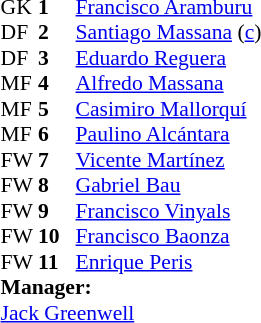<table style="font-size:90%; margin:0.2em auto;" cellspacing="0" cellpadding="0">
<tr>
<th width="25"></th>
<th width="25"></th>
</tr>
<tr>
<td>GK</td>
<td><strong>1</strong></td>
<td> <a href='#'>Francisco Aramburu</a></td>
</tr>
<tr>
<td>DF</td>
<td><strong>2</strong></td>
<td> <a href='#'>Santiago Massana</a> (<a href='#'>c</a>)</td>
</tr>
<tr>
<td>DF</td>
<td><strong>3</strong></td>
<td> <a href='#'>Eduardo Reguera</a></td>
</tr>
<tr>
<td>MF</td>
<td><strong>4</strong></td>
<td> <a href='#'>Alfredo Massana</a></td>
</tr>
<tr>
<td>MF</td>
<td><strong>5</strong></td>
<td> <a href='#'>Casimiro Mallorquí</a></td>
</tr>
<tr>
<td>MF</td>
<td><strong>6</strong></td>
<td> <a href='#'>Paulino Alcántara</a></td>
</tr>
<tr>
<td>FW</td>
<td><strong>7</strong></td>
<td> <a href='#'>Vicente Martínez</a></td>
</tr>
<tr>
<td>FW</td>
<td><strong>8</strong></td>
<td> <a href='#'>Gabriel Bau</a></td>
</tr>
<tr>
<td>FW</td>
<td><strong>9</strong></td>
<td> <a href='#'>Francisco Vinyals</a></td>
</tr>
<tr>
<td>FW</td>
<td><strong>10</strong></td>
<td> <a href='#'>Francisco Baonza</a></td>
</tr>
<tr>
<td>FW</td>
<td><strong>11</strong></td>
<td> <a href='#'>Enrique Peris</a></td>
</tr>
<tr>
<td colspan=3><strong>Manager:</strong></td>
</tr>
<tr>
<td colspan=4><a href='#'>Jack Greenwell</a></td>
</tr>
</table>
